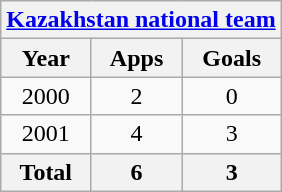<table class="wikitable" style="text-align:center">
<tr>
<th colspan=3><a href='#'>Kazakhstan national team</a></th>
</tr>
<tr>
<th>Year</th>
<th>Apps</th>
<th>Goals</th>
</tr>
<tr>
<td>2000</td>
<td>2</td>
<td>0</td>
</tr>
<tr>
<td>2001</td>
<td>4</td>
<td>3</td>
</tr>
<tr>
<th>Total</th>
<th>6</th>
<th>3</th>
</tr>
</table>
